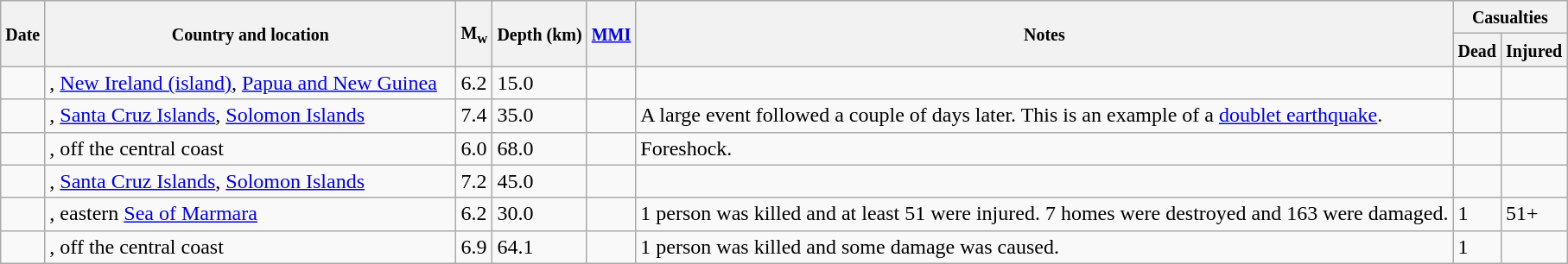<table class="wikitable sortable sort-under" style="border:1px black; margin-left:1em;">
<tr>
<th rowspan="2"><small>Date</small></th>
<th rowspan="2" style="width: 310px"><small>Country and location</small></th>
<th rowspan="2"><small>M<sub>w</sub></small></th>
<th rowspan="2"><small>Depth (km)</small></th>
<th rowspan="2"><small><a href='#'>MMI</a></small></th>
<th rowspan="2" class="unsortable"><small>Notes</small></th>
<th colspan="2"><small>Casualties</small></th>
</tr>
<tr>
<th><small>Dead</small></th>
<th><small>Injured</small></th>
</tr>
<tr>
<td></td>
<td>, <a href='#'>New Ireland (island)</a>, <a href='#'>Papua and New Guinea</a></td>
<td>6.2</td>
<td>15.0</td>
<td></td>
<td></td>
<td></td>
<td></td>
</tr>
<tr>
<td></td>
<td>, <a href='#'>Santa Cruz Islands</a>, <a href='#'>Solomon Islands</a></td>
<td>7.4</td>
<td>35.0</td>
<td></td>
<td>A large event followed a couple of days later. This is an example of a <a href='#'>doublet earthquake</a>.</td>
<td></td>
<td></td>
</tr>
<tr>
<td></td>
<td>, off the central coast</td>
<td>6.0</td>
<td>68.0</td>
<td></td>
<td>Foreshock.</td>
<td></td>
<td></td>
</tr>
<tr>
<td></td>
<td>, <a href='#'>Santa Cruz Islands</a>, <a href='#'>Solomon Islands</a></td>
<td>7.2</td>
<td>45.0</td>
<td></td>
<td></td>
<td></td>
<td></td>
</tr>
<tr>
<td></td>
<td>, eastern <a href='#'>Sea of Marmara</a></td>
<td>6.2</td>
<td>30.0</td>
<td></td>
<td>1 person was killed and at least 51 were injured. 7 homes were destroyed and 163 were damaged.</td>
<td>1</td>
<td>51+</td>
</tr>
<tr>
<td></td>
<td>, off the central coast</td>
<td>6.9</td>
<td>64.1</td>
<td></td>
<td>1 person was killed and some damage was caused.</td>
<td>1</td>
<td></td>
</tr>
</table>
